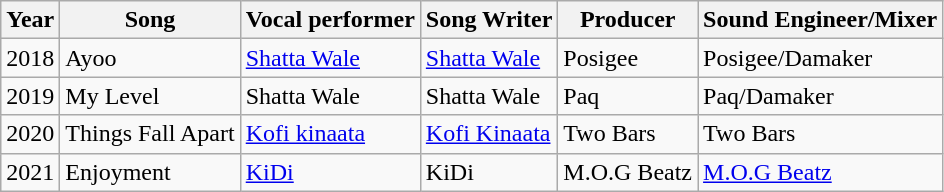<table class="wikitable">
<tr>
<th>Year</th>
<th>Song</th>
<th>Vocal performer</th>
<th>Song Writer</th>
<th>Producer</th>
<th>Sound Engineer/Mixer</th>
</tr>
<tr>
<td>2018</td>
<td>Ayoo</td>
<td><a href='#'>Shatta Wale</a></td>
<td><a href='#'>Shatta Wale</a></td>
<td>Posigee</td>
<td>Posigee/Damaker</td>
</tr>
<tr>
<td>2019</td>
<td>My Level</td>
<td>Shatta Wale</td>
<td>Shatta Wale</td>
<td>Paq</td>
<td>Paq/Damaker</td>
</tr>
<tr>
<td>2020</td>
<td>Things Fall Apart</td>
<td><a href='#'>Kofi kinaata</a></td>
<td><a href='#'>Kofi Kinaata</a></td>
<td>Two Bars</td>
<td>Two Bars</td>
</tr>
<tr>
<td>2021</td>
<td>Enjoyment</td>
<td><a href='#'>KiDi</a></td>
<td>KiDi</td>
<td>M.O.G Beatz</td>
<td><a href='#'>M.O.G Beatz</a></td>
</tr>
</table>
